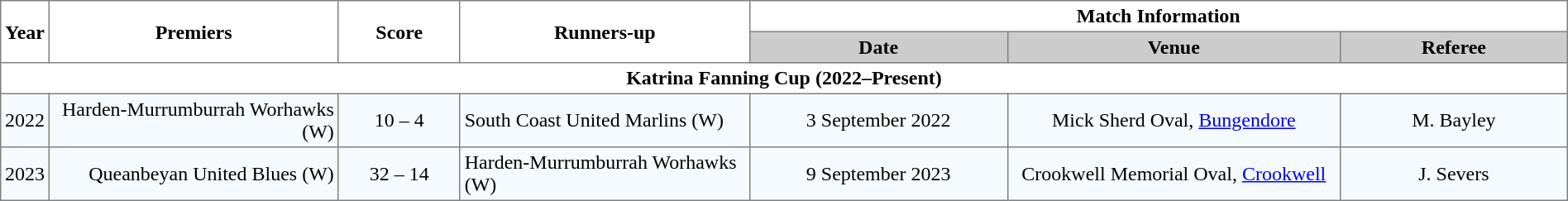<table border="1" cellpadding="3" cellspacing="0" width="100%" style="border-collapse:collapse;  text-align:center;">
<tr>
<th rowspan="2">Year</th>
<th rowspan="2" width="19%">Premiers</th>
<th rowspan="2" width="8%">Score</th>
<th rowspan="2" width="19%">Runners-up</th>
<th colspan="3">Match Information</th>
</tr>
<tr style="background:#CCCCCC">
<th width="17%">Date</th>
<th width="22%">Venue</th>
<th width="50%">Referee</th>
</tr>
<tr>
<th colspan="7">Katrina Fanning Cup (2022–Present)</th>
</tr>
<tr style="text-align:center; background:#f5faff;">
<td>2022</td>
<td align="right">Harden-Murrumburrah Worhawks (W) </td>
<td>10 – 4</td>
<td align="left"> South Coast United Marlins (W)</td>
<td>3 September 2022</td>
<td>Mick Sherd Oval, <a href='#'>Bungendore</a></td>
<td>M. Bayley</td>
</tr>
<tr style="text-align:center; background:#f5faff;">
<td>2023</td>
<td align="right">Queanbeyan United Blues (W) </td>
<td>32 – 14</td>
<td align="left"> Harden-Murrumburrah Worhawks (W)</td>
<td>9 September 2023</td>
<td>Crookwell Memorial Oval, <a href='#'>Crookwell</a></td>
<td>J. Severs</td>
</tr>
</table>
